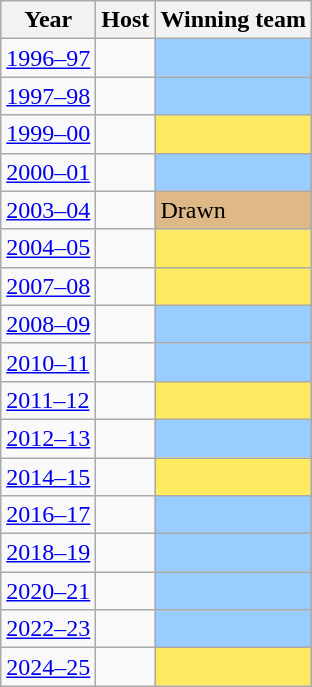<table class="unsortable wikitable sticky-header static-row-numbers col1left col4left" >
<tr>
<th>Year</th>
<th>Host</th>
<th>Winning team</th>
</tr>
<tr>
<td><a href='#'>1996–97</a></td>
<td></td>
<td style="background:#99ccff"></td>
</tr>
<tr>
<td><a href='#'>1997–98</a></td>
<td></td>
<td style="background:#99ccff"></td>
</tr>
<tr>
<td><a href='#'>1999–00</a></td>
<td></td>
<td style="background:#fdea60"></td>
</tr>
<tr>
<td><a href='#'>2000–01</a></td>
<td></td>
<td style="background:#99ccff"></td>
</tr>
<tr>
<td><a href='#'>2003–04</a></td>
<td></td>
<td style="background:#deb887">Drawn</td>
</tr>
<tr>
<td><a href='#'>2004–05</a></td>
<td></td>
<td style="background:#fdea60"></td>
</tr>
<tr>
<td><a href='#'>2007–08</a></td>
<td></td>
<td style="background:#fdea60"></td>
</tr>
<tr>
<td><a href='#'>2008–09</a></td>
<td></td>
<td style="background:#99ccff"></td>
</tr>
<tr>
<td><a href='#'>2010–11</a></td>
<td></td>
<td style="background:#99ccff"></td>
</tr>
<tr>
<td><a href='#'>2011–12</a></td>
<td></td>
<td style="background:#fdea60"></td>
</tr>
<tr>
<td><a href='#'>2012–13</a></td>
<td></td>
<td style="background:#99ccff"></td>
</tr>
<tr>
<td><a href='#'>2014–15</a></td>
<td></td>
<td style="background:#fdea60"></td>
</tr>
<tr>
<td><a href='#'>2016–17</a></td>
<td></td>
<td style="background:#99ccff"></td>
</tr>
<tr>
<td><a href='#'>2018–19</a></td>
<td></td>
<td style="background:#99ccff"></td>
</tr>
<tr>
<td><a href='#'>2020–21</a></td>
<td></td>
<td style="background:#99ccff"></td>
</tr>
<tr>
<td><a href='#'>2022–23</a></td>
<td></td>
<td style="background:#99ccff"></td>
</tr>
<tr>
<td><a href='#'>2024–25</a></td>
<td></td>
<td style="background:#fdea60"></td>
</tr>
</table>
